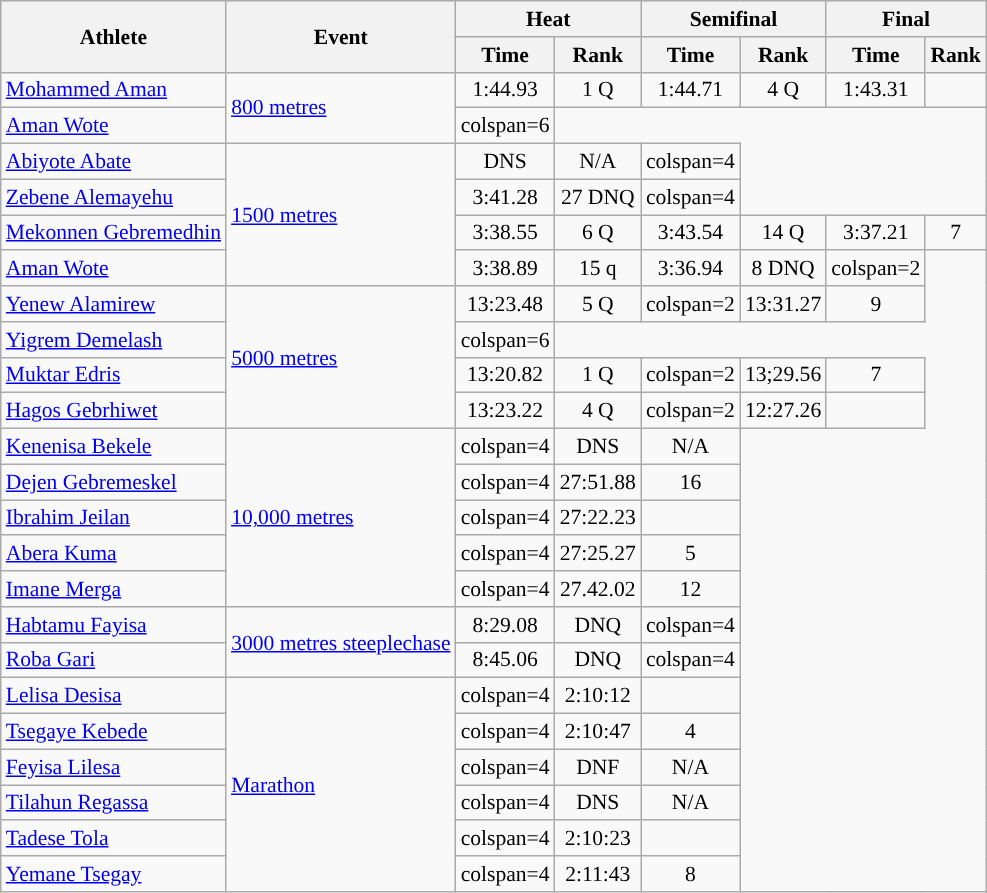<table class=wikitable style="font-size:90%;">
<tr>
<th rowspan=2>Athlete</th>
<th rowspan=2>Event</th>
<th colspan=2>Heat</th>
<th colspan=2>Semifinal</th>
<th colspan=2>Final</th>
</tr>
<tr>
<th>Time</th>
<th>Rank</th>
<th>Time</th>
<th>Rank</th>
<th>Time</th>
<th>Rank</th>
</tr>
<tr>
<td><a href='#'>Mohammed Aman</a></td>
<td rowspan=2><a href='#'>800 metres</a></td>
<td align="center">1:44.93</td>
<td align="center">1 Q</td>
<td align="center">1:44.71</td>
<td align="center">4 Q</td>
<td align="center">1:43.31</td>
<td align="center"></td>
</tr>
<tr>
<td><a href='#'>Aman Wote</a></td>
<td>colspan=6 </td>
</tr>
<tr>
<td><a href='#'>Abiyote Abate</a></td>
<td rowspan=4><a href='#'>1500 metres</a></td>
<td align="center">DNS</td>
<td align="center">N/A</td>
<td>colspan=4 </td>
</tr>
<tr>
<td><a href='#'>Zebene Alemayehu</a></td>
<td align="center">3:41.28</td>
<td align="center">27 DNQ</td>
<td>colspan=4 </td>
</tr>
<tr>
<td><a href='#'>Mekonnen Gebremedhin</a></td>
<td align="center">3:38.55</td>
<td align="center">6 Q</td>
<td align="center">3:43.54</td>
<td align="center">14 Q</td>
<td align="center">3:37.21</td>
<td align="center">7</td>
</tr>
<tr>
<td><a href='#'>Aman Wote</a></td>
<td align="center">3:38.89</td>
<td align="center">15 q</td>
<td align="center">3:36.94</td>
<td align="center">8 DNQ</td>
<td>colspan=2 </td>
</tr>
<tr>
<td><a href='#'>Yenew Alamirew</a></td>
<td rowspan=4><a href='#'>5000 metres</a></td>
<td align="center">13:23.48</td>
<td align="center">5 Q</td>
<td>colspan=2 </td>
<td align="center">13:31.27</td>
<td align="center">9</td>
</tr>
<tr>
<td><a href='#'>Yigrem Demelash</a></td>
<td>colspan=6 </td>
</tr>
<tr>
<td><a href='#'>Muktar Edris</a></td>
<td align="center">13:20.82</td>
<td align="center">1 Q</td>
<td>colspan=2 </td>
<td align="center">13;29.56</td>
<td align="center">7</td>
</tr>
<tr>
<td><a href='#'>Hagos Gebrhiwet</a></td>
<td align="center">13:23.22</td>
<td align="center">4 Q</td>
<td>colspan=2 </td>
<td align="center">12:27.26</td>
<td align="center"></td>
</tr>
<tr>
<td><a href='#'>Kenenisa Bekele</a></td>
<td rowspan=5><a href='#'>10,000 metres</a></td>
<td>colspan=4 </td>
<td align="center">DNS</td>
<td align="center">N/A</td>
</tr>
<tr>
<td><a href='#'>Dejen Gebremeskel</a></td>
<td>colspan=4 </td>
<td align="center">27:51.88</td>
<td align="center">16</td>
</tr>
<tr>
<td><a href='#'>Ibrahim Jeilan</a></td>
<td>colspan=4 </td>
<td align="center">27:22.23</td>
<td align="center"></td>
</tr>
<tr>
<td><a href='#'>Abera Kuma</a></td>
<td>colspan=4 </td>
<td align="center">27:25.27</td>
<td align="center">5</td>
</tr>
<tr>
<td><a href='#'>Imane Merga</a></td>
<td>colspan=4 </td>
<td align="center">27.42.02</td>
<td align="center">12</td>
</tr>
<tr>
<td><a href='#'>Habtamu Fayisa</a></td>
<td rowspan=2><a href='#'>3000 metres steeplechase</a></td>
<td align="center">8:29.08</td>
<td align="center">DNQ</td>
<td>colspan=4 </td>
</tr>
<tr>
<td><a href='#'>Roba Gari</a></td>
<td align="center">8:45.06</td>
<td align="center">DNQ</td>
<td>colspan=4 </td>
</tr>
<tr>
<td><a href='#'>Lelisa Desisa</a></td>
<td rowspan=6><a href='#'>Marathon</a></td>
<td>colspan=4 </td>
<td align="center">2:10:12</td>
<td align="center"></td>
</tr>
<tr>
<td><a href='#'>Tsegaye Kebede</a></td>
<td>colspan=4 </td>
<td align="center">2:10:47</td>
<td align="center">4</td>
</tr>
<tr>
<td><a href='#'>Feyisa Lilesa</a></td>
<td>colspan=4 </td>
<td align="center">DNF</td>
<td align="center">N/A</td>
</tr>
<tr>
<td><a href='#'>Tilahun Regassa</a></td>
<td>colspan=4 </td>
<td align="center">DNS</td>
<td align="center">N/A</td>
</tr>
<tr>
<td><a href='#'>Tadese Tola</a></td>
<td>colspan=4 </td>
<td align="center">2:10:23</td>
<td align="center"></td>
</tr>
<tr>
<td><a href='#'>Yemane Tsegay</a></td>
<td>colspan=4 </td>
<td align="center">2:11:43</td>
<td align="center">8</td>
</tr>
</table>
